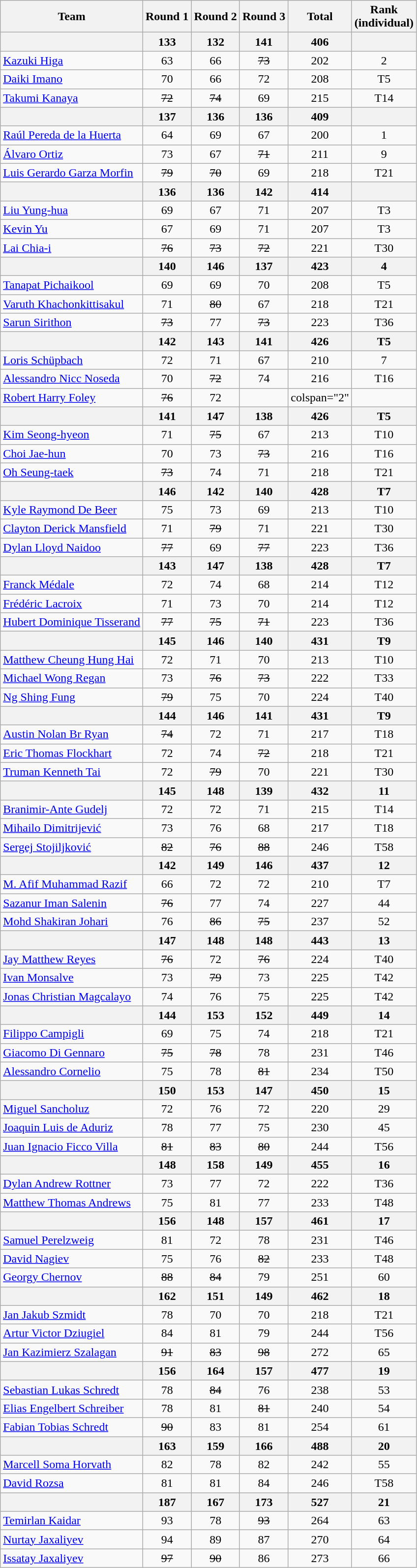<table class="wikitable" style="text-align:center">
<tr>
<th>Team</th>
<th>Round 1</th>
<th>Round 2</th>
<th>Round 3</th>
<th>Total</th>
<th>Rank<br>(individual)</th>
</tr>
<tr>
<th></th>
<th>133</th>
<th>132</th>
<th>141</th>
<th>406</th>
<th></th>
</tr>
<tr>
<td align="left"><a href='#'>Kazuki Higa</a></td>
<td>63</td>
<td>66</td>
<td><s>73</s></td>
<td>202</td>
<td>2</td>
</tr>
<tr>
<td align="left"><a href='#'>Daiki Imano</a></td>
<td>70</td>
<td>66</td>
<td>72</td>
<td>208</td>
<td>T5</td>
</tr>
<tr>
<td align="left"><a href='#'>Takumi Kanaya</a></td>
<td><s>72</s></td>
<td><s>74</s></td>
<td>69</td>
<td>215</td>
<td>T14</td>
</tr>
<tr>
<th></th>
<th>137</th>
<th>136</th>
<th>136</th>
<th>409</th>
<th></th>
</tr>
<tr>
<td align="left"><a href='#'>Raúl Pereda de la Huerta</a></td>
<td>64</td>
<td>69</td>
<td>67</td>
<td>200</td>
<td>1</td>
</tr>
<tr>
<td align="left"><a href='#'>Álvaro Ortiz</a></td>
<td>73</td>
<td>67</td>
<td><s>71</s></td>
<td>211</td>
<td>9</td>
</tr>
<tr>
<td align="left"><a href='#'>Luis Gerardo Garza Morfin</a></td>
<td><s>79</s></td>
<td><s>70</s></td>
<td>69</td>
<td>218</td>
<td>T21</td>
</tr>
<tr>
<th></th>
<th>136</th>
<th>136</th>
<th>142</th>
<th>414</th>
<th></th>
</tr>
<tr>
<td align="left"><a href='#'>Liu Yung-hua</a></td>
<td>69</td>
<td>67</td>
<td>71</td>
<td>207</td>
<td>T3</td>
</tr>
<tr>
<td align="left"><a href='#'>Kevin Yu</a></td>
<td>67</td>
<td>69</td>
<td>71</td>
<td>207</td>
<td>T3</td>
</tr>
<tr>
<td align="left"><a href='#'>Lai Chia-i</a></td>
<td><s>76</s></td>
<td><s>73</s></td>
<td><s>72</s></td>
<td>221</td>
<td>T30</td>
</tr>
<tr>
<th></th>
<th>140</th>
<th>146</th>
<th>137</th>
<th>423</th>
<th>4</th>
</tr>
<tr>
<td align="left"><a href='#'>Tanapat Pichaikool</a></td>
<td>69</td>
<td>69</td>
<td>70</td>
<td>208</td>
<td>T5</td>
</tr>
<tr>
<td align="left"><a href='#'>Varuth Khachonkittisakul</a></td>
<td>71</td>
<td><s>80</s></td>
<td>67</td>
<td>218</td>
<td>T21</td>
</tr>
<tr>
<td align="left"><a href='#'>Sarun Sirithon</a></td>
<td><s>73</s></td>
<td>77</td>
<td><s>73</s></td>
<td>223</td>
<td>T36</td>
</tr>
<tr>
<th></th>
<th>142</th>
<th>143</th>
<th>141</th>
<th>426</th>
<th>T5</th>
</tr>
<tr>
<td align="left"><a href='#'>Loris Schüpbach</a></td>
<td>72</td>
<td>71</td>
<td>67</td>
<td>210</td>
<td>7</td>
</tr>
<tr>
<td align="left"><a href='#'>Alessandro Nicc Noseda</a></td>
<td>70</td>
<td><s>72</s></td>
<td>74</td>
<td>216</td>
<td>T16</td>
</tr>
<tr>
<td align="left"><a href='#'>Robert Harry Foley</a></td>
<td><s>76</s></td>
<td>72</td>
<td><strong></strong></td>
<td>colspan="2" </td>
</tr>
<tr>
<th></th>
<th>141</th>
<th>147</th>
<th>138</th>
<th>426</th>
<th>T5</th>
</tr>
<tr>
<td align="left"><a href='#'>Kim Seong-hyeon</a></td>
<td>71</td>
<td><s>75</s></td>
<td>67</td>
<td>213</td>
<td>T10</td>
</tr>
<tr>
<td align="left"><a href='#'>Choi Jae-hun</a></td>
<td>70</td>
<td>73</td>
<td><s>73</s></td>
<td>216</td>
<td>T16</td>
</tr>
<tr>
<td align="left"><a href='#'>Oh Seung-taek</a></td>
<td><s>73</s></td>
<td>74</td>
<td>71</td>
<td>218</td>
<td>T21</td>
</tr>
<tr>
<th></th>
<th>146</th>
<th>142</th>
<th>140</th>
<th>428</th>
<th>T7</th>
</tr>
<tr>
<td align="left"><a href='#'>Kyle Raymond De Beer</a></td>
<td>75</td>
<td>73</td>
<td>69</td>
<td>213</td>
<td>T10</td>
</tr>
<tr>
<td align="left"><a href='#'>Clayton Derick Mansfield</a></td>
<td>71</td>
<td><s>79</s></td>
<td>71</td>
<td>221</td>
<td>T30</td>
</tr>
<tr>
<td align="left"><a href='#'>Dylan Lloyd Naidoo</a></td>
<td><s>77</s></td>
<td>69</td>
<td><s>77</s></td>
<td>223</td>
<td>T36</td>
</tr>
<tr>
<th></th>
<th>143</th>
<th>147</th>
<th>138</th>
<th>428</th>
<th>T7</th>
</tr>
<tr>
<td align="left"><a href='#'>Franck Médale</a></td>
<td>72</td>
<td>74</td>
<td>68</td>
<td>214</td>
<td>T12</td>
</tr>
<tr>
<td align="left"><a href='#'>Frédéric Lacroix</a></td>
<td>71</td>
<td>73</td>
<td>70</td>
<td>214</td>
<td>T12</td>
</tr>
<tr>
<td align="left"><a href='#'>Hubert Dominique Tisserand</a></td>
<td><s>77</s></td>
<td><s>75</s></td>
<td><s>71</s></td>
<td>223</td>
<td>T36</td>
</tr>
<tr>
<th></th>
<th>145</th>
<th>146</th>
<th>140</th>
<th>431</th>
<th>T9</th>
</tr>
<tr>
<td align="left"><a href='#'>Matthew Cheung Hung Hai</a></td>
<td>72</td>
<td>71</td>
<td>70</td>
<td>213</td>
<td>T10</td>
</tr>
<tr>
<td align="left"><a href='#'>Michael Wong Regan</a></td>
<td>73</td>
<td><s>76</s></td>
<td><s>73</s></td>
<td>222</td>
<td>T33</td>
</tr>
<tr>
<td align="left"><a href='#'>Ng Shing Fung</a></td>
<td><s>79</s></td>
<td>75</td>
<td>70</td>
<td>224</td>
<td>T40</td>
</tr>
<tr>
<th></th>
<th>144</th>
<th>146</th>
<th>141</th>
<th>431</th>
<th>T9</th>
</tr>
<tr>
<td align="left"><a href='#'>Austin Nolan Br Ryan</a></td>
<td><s>74</s></td>
<td>72</td>
<td>71</td>
<td>217</td>
<td>T18</td>
</tr>
<tr>
<td align="left"><a href='#'>Eric Thomas Flockhart</a></td>
<td>72</td>
<td>74</td>
<td><s>72</s></td>
<td>218</td>
<td>T21</td>
</tr>
<tr>
<td align="left"><a href='#'>Truman Kenneth Tai</a></td>
<td>72</td>
<td><s>79</s></td>
<td>70</td>
<td>221</td>
<td>T30</td>
</tr>
<tr>
<th></th>
<th>145</th>
<th>148</th>
<th>139</th>
<th>432</th>
<th>11</th>
</tr>
<tr>
<td align="left"><a href='#'>Branimir-Ante Gudelj</a></td>
<td>72</td>
<td>72</td>
<td>71</td>
<td>215</td>
<td>T14</td>
</tr>
<tr>
<td align="left"><a href='#'>Mihailo Dimitrijević</a></td>
<td>73</td>
<td>76</td>
<td>68</td>
<td>217</td>
<td>T18</td>
</tr>
<tr>
<td align="left"><a href='#'>Sergej Stojiljković</a></td>
<td><s>82</s></td>
<td><s>76</s></td>
<td><s>88</s></td>
<td>246</td>
<td>T58</td>
</tr>
<tr>
<th></th>
<th>142</th>
<th>149</th>
<th>146</th>
<th>437</th>
<th>12</th>
</tr>
<tr>
<td align="left"><a href='#'>M. Afif Muhammad Razif</a></td>
<td>66</td>
<td>72</td>
<td>72</td>
<td>210</td>
<td>T7</td>
</tr>
<tr>
<td align="left"><a href='#'>Sazanur Iman Salenin</a></td>
<td><s>76</s></td>
<td>77</td>
<td>74</td>
<td>227</td>
<td>44</td>
</tr>
<tr>
<td align="left"><a href='#'>Mohd Shakiran Johari</a></td>
<td>76</td>
<td><s>86</s></td>
<td><s>75</s></td>
<td>237</td>
<td>52</td>
</tr>
<tr>
<th></th>
<th>147</th>
<th>148</th>
<th>148</th>
<th>443</th>
<th>13</th>
</tr>
<tr>
<td align="left"><a href='#'>Jay Matthew Reyes</a></td>
<td><s>76</s></td>
<td>72</td>
<td><s>76</s></td>
<td>224</td>
<td>T40</td>
</tr>
<tr>
<td align="left"><a href='#'>Ivan Monsalve</a></td>
<td>73</td>
<td><s>79</s></td>
<td>73</td>
<td>225</td>
<td>T42</td>
</tr>
<tr>
<td align="left"><a href='#'>Jonas Christian Magcalayo</a></td>
<td>74</td>
<td>76</td>
<td>75</td>
<td>225</td>
<td>T42</td>
</tr>
<tr>
<th></th>
<th>144</th>
<th>153</th>
<th>152</th>
<th>449</th>
<th>14</th>
</tr>
<tr>
<td align="left"><a href='#'>Filippo Campigli</a></td>
<td>69</td>
<td>75</td>
<td>74</td>
<td>218</td>
<td>T21</td>
</tr>
<tr>
<td align="left"><a href='#'>Giacomo Di Gennaro</a></td>
<td><s>75</s></td>
<td><s>78</s></td>
<td>78</td>
<td>231</td>
<td>T46</td>
</tr>
<tr>
<td align="left"><a href='#'>Alessandro Cornelio</a></td>
<td>75</td>
<td>78</td>
<td><s>81</s></td>
<td>234</td>
<td>T50</td>
</tr>
<tr>
<th></th>
<th>150</th>
<th>153</th>
<th>147</th>
<th>450</th>
<th>15</th>
</tr>
<tr>
<td align="left"><a href='#'>Miguel Sancholuz</a></td>
<td>72</td>
<td>76</td>
<td>72</td>
<td>220</td>
<td>29</td>
</tr>
<tr>
<td align="left"><a href='#'>Joaquin Luis de Aduriz</a></td>
<td>78</td>
<td>77</td>
<td>75</td>
<td>230</td>
<td>45</td>
</tr>
<tr>
<td align="left"><a href='#'>Juan Ignacio Ficco Villa</a></td>
<td><s>81</s></td>
<td><s>83</s></td>
<td><s>80</s></td>
<td>244</td>
<td>T56</td>
</tr>
<tr>
<th></th>
<th>148</th>
<th>158</th>
<th>149</th>
<th>455</th>
<th>16</th>
</tr>
<tr>
<td align="left"><a href='#'>Dylan Andrew Rottner</a></td>
<td>73</td>
<td>77</td>
<td>72</td>
<td>222</td>
<td>T36</td>
</tr>
<tr>
<td align="left"><a href='#'>Matthew Thomas Andrews</a></td>
<td>75</td>
<td>81</td>
<td>77</td>
<td>233</td>
<td>T48</td>
</tr>
<tr>
<th></th>
<th>156</th>
<th>148</th>
<th>157</th>
<th>461</th>
<th>17</th>
</tr>
<tr>
<td align="left"><a href='#'>Samuel Perelzweig</a></td>
<td>81</td>
<td>72</td>
<td>78</td>
<td>231</td>
<td>T46</td>
</tr>
<tr>
<td align="left"><a href='#'>David Nagiev</a></td>
<td>75</td>
<td>76</td>
<td><s>82</s></td>
<td>233</td>
<td>T48</td>
</tr>
<tr>
<td align="left"><a href='#'>Georgy Chernov</a></td>
<td><s>88</s></td>
<td><s>84</s></td>
<td>79</td>
<td>251</td>
<td>60</td>
</tr>
<tr>
<th></th>
<th>162</th>
<th>151</th>
<th>149</th>
<th>462</th>
<th>18</th>
</tr>
<tr>
<td align="left"><a href='#'>Jan Jakub Szmidt</a></td>
<td>78</td>
<td>70</td>
<td>70</td>
<td>218</td>
<td>T21</td>
</tr>
<tr>
<td align="left"><a href='#'>Artur Victor Dziugiel</a></td>
<td>84</td>
<td>81</td>
<td>79</td>
<td>244</td>
<td>T56</td>
</tr>
<tr>
<td align="left"><a href='#'>Jan Kazimierz Szalagan</a></td>
<td><s>91</s></td>
<td><s>83</s></td>
<td><s>98</s></td>
<td>272</td>
<td>65</td>
</tr>
<tr>
<th></th>
<th>156</th>
<th>164</th>
<th>157</th>
<th>477</th>
<th>19</th>
</tr>
<tr>
<td align="left"><a href='#'>Sebastian Lukas Schredt</a></td>
<td>78</td>
<td><s>84</s></td>
<td>76</td>
<td>238</td>
<td>53</td>
</tr>
<tr>
<td align="left"><a href='#'>Elias Engelbert Schreiber</a></td>
<td>78</td>
<td>81</td>
<td><s>81</s></td>
<td>240</td>
<td>54</td>
</tr>
<tr>
<td align="left"><a href='#'>Fabian Tobias Schredt</a></td>
<td><s>90</s></td>
<td>83</td>
<td>81</td>
<td>254</td>
<td>61</td>
</tr>
<tr>
<th></th>
<th>163</th>
<th>159</th>
<th>166</th>
<th>488</th>
<th>20</th>
</tr>
<tr>
<td align="left"><a href='#'>Marcell Soma Horvath</a></td>
<td>82</td>
<td>78</td>
<td>82</td>
<td>242</td>
<td>55</td>
</tr>
<tr>
<td align="left"><a href='#'>David Rozsa</a></td>
<td>81</td>
<td>81</td>
<td>84</td>
<td>246</td>
<td>T58</td>
</tr>
<tr>
<th></th>
<th>187</th>
<th>167</th>
<th>173</th>
<th>527</th>
<th>21</th>
</tr>
<tr>
<td align="left"><a href='#'>Temirlan Kaidar</a></td>
<td>93</td>
<td>78</td>
<td><s>93</s></td>
<td>264</td>
<td>63</td>
</tr>
<tr>
<td align="left"><a href='#'>Nurtay Jaxaliyev</a></td>
<td>94</td>
<td>89</td>
<td>87</td>
<td>270</td>
<td>64</td>
</tr>
<tr>
<td align="left"><a href='#'>Issatay Jaxaliyev</a></td>
<td><s>97</s></td>
<td><s>90</s></td>
<td>86</td>
<td>273</td>
<td>66</td>
</tr>
</table>
